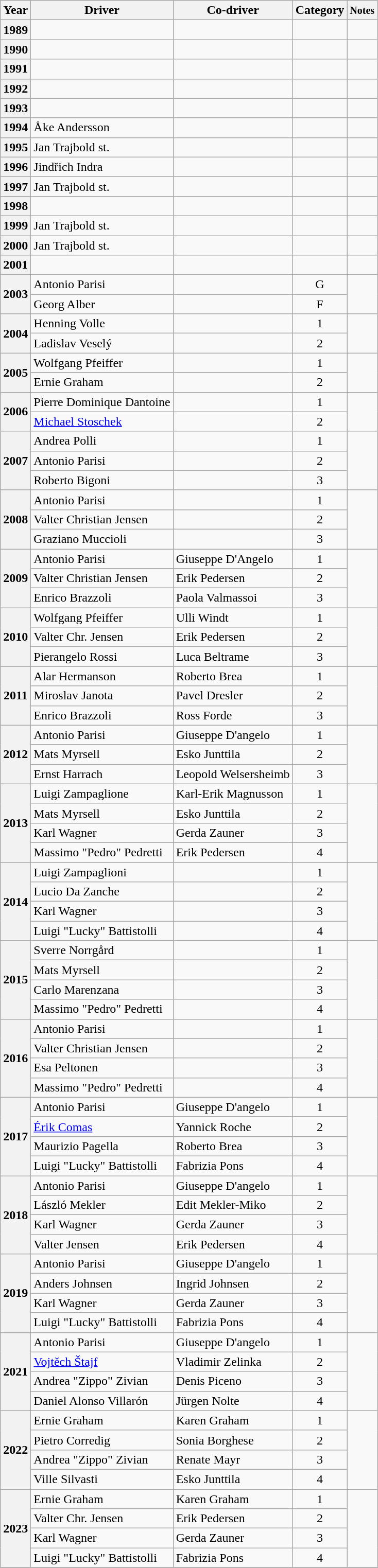<table class="wikitable">
<tr>
<th>Year</th>
<th>Driver</th>
<th>Co-driver</th>
<th>Category</th>
<th><small>Notes</small></th>
</tr>
<tr>
<th>1989</th>
<td></td>
<td></td>
<td></td>
<td></td>
</tr>
<tr>
<th>1990</th>
<td></td>
<td></td>
<td></td>
<td></td>
</tr>
<tr>
<th>1991</th>
<td></td>
<td></td>
<td></td>
<td></td>
</tr>
<tr>
<th>1992</th>
<td></td>
<td></td>
<td></td>
<td></td>
</tr>
<tr>
<th>1993</th>
<td></td>
<td></td>
<td></td>
<td></td>
</tr>
<tr>
<th>1994</th>
<td> Åke Andersson</td>
<td></td>
<td></td>
<td></td>
</tr>
<tr>
<th>1995</th>
<td> Jan Trajbold st.</td>
<td></td>
<td></td>
<td></td>
</tr>
<tr>
<th>1996</th>
<td> Jindřich Indra</td>
<td></td>
<td></td>
<td></td>
</tr>
<tr>
<th>1997</th>
<td> Jan Trajbold st.</td>
<td></td>
<td></td>
<td></td>
</tr>
<tr>
<th>1998</th>
<td></td>
<td></td>
<td></td>
<td></td>
</tr>
<tr>
<th>1999</th>
<td> Jan Trajbold st.</td>
<td></td>
<td></td>
<td></td>
</tr>
<tr>
<th>2000</th>
<td> Jan Trajbold st.</td>
<td></td>
<td></td>
<td></td>
</tr>
<tr>
<th>2001</th>
<td></td>
<td></td>
<td></td>
<td></td>
</tr>
<tr>
<th rowspan=2>2003</th>
<td> Antonio Parisi</td>
<td></td>
<td align=center>G</td>
<td align=center rowspan=2></td>
</tr>
<tr>
<td> Georg Alber</td>
<td></td>
<td align=center>F</td>
</tr>
<tr>
<th rowspan=2>2004</th>
<td> Henning Volle</td>
<td></td>
<td align=center>1</td>
<td align=center rowspan=2></td>
</tr>
<tr>
<td> Ladislav Veselý</td>
<td></td>
<td align=center>2</td>
</tr>
<tr>
<th rowspan=2>2005</th>
<td> Wolfgang Pfeiffer</td>
<td></td>
<td align=center>1</td>
<td align=center rowspan=2></td>
</tr>
<tr>
<td> Ernie Graham</td>
<td></td>
<td align=center>2</td>
</tr>
<tr>
<th rowspan=2>2006</th>
<td> Pierre Dominique Dantoine</td>
<td></td>
<td align=center>1</td>
<td align=center rowspan=2></td>
</tr>
<tr>
<td> <a href='#'>Michael Stoschek</a></td>
<td></td>
<td align=center>2</td>
</tr>
<tr>
<th rowspan=3>2007</th>
<td> Andrea Polli</td>
<td></td>
<td align=center>1</td>
<td align=center rowspan=3></td>
</tr>
<tr>
<td> Antonio Parisi</td>
<td></td>
<td align=center>2</td>
</tr>
<tr>
<td> Roberto Bigoni</td>
<td></td>
<td align=center>3</td>
</tr>
<tr>
<th rowspan=3>2008</th>
<td> Antonio Parisi</td>
<td></td>
<td align=center>1</td>
<td align=center rowspan=3></td>
</tr>
<tr>
<td> Valter Christian Jensen</td>
<td></td>
<td align=center>2</td>
</tr>
<tr>
<td> Graziano Muccioli</td>
<td></td>
<td align=center>3</td>
</tr>
<tr>
<th rowspan=3>2009</th>
<td> Antonio Parisi</td>
<td> Giuseppe D'Angelo</td>
<td align=center>1</td>
<td align=center rowspan=3></td>
</tr>
<tr>
<td> Valter Christian Jensen</td>
<td> Erik Pedersen</td>
<td align=center>2</td>
</tr>
<tr>
<td> Enrico Brazzoli</td>
<td> Paola Valmassoi</td>
<td align=center>3</td>
</tr>
<tr>
<th rowspan=3>2010</th>
<td> Wolfgang Pfeiffer</td>
<td> Ulli Windt</td>
<td align=center>1</td>
<td align=center rowspan=3></td>
</tr>
<tr>
<td> Valter Chr. Jensen</td>
<td> Erik Pedersen</td>
<td align=center>2</td>
</tr>
<tr>
<td> Pierangelo Rossi</td>
<td> Luca Beltrame</td>
<td align=center>3</td>
</tr>
<tr>
<th rowspan=3>2011</th>
<td> Alar Hermanson</td>
<td> Roberto Brea</td>
<td align=center>1</td>
<td align=center rowspan=3></td>
</tr>
<tr>
<td> Miroslav Janota</td>
<td> Pavel Dresler</td>
<td align=center>2</td>
</tr>
<tr>
<td> Enrico Brazzoli</td>
<td> Ross Forde</td>
<td align=center>3</td>
</tr>
<tr>
<th rowspan=3>2012</th>
<td> Antonio Parisi</td>
<td> Giuseppe D'angelo</td>
<td align=center>1</td>
<td align=center rowspan=3></td>
</tr>
<tr>
<td> Mats Myrsell</td>
<td> Esko Junttila</td>
<td align=center>2</td>
</tr>
<tr>
<td> Ernst Harrach</td>
<td> Leopold Welsersheimb</td>
<td align=center>3</td>
</tr>
<tr>
<th rowspan=4>2013</th>
<td> Luigi Zampaglione</td>
<td> Karl-Erik Magnusson</td>
<td align=center>1</td>
<td align=center rowspan=4></td>
</tr>
<tr>
<td> Mats Myrsell</td>
<td> Esko Junttila</td>
<td align=center>2</td>
</tr>
<tr>
<td> Karl Wagner</td>
<td> Gerda Zauner</td>
<td align=center>3</td>
</tr>
<tr>
<td> Massimo "Pedro" Pedretti</td>
<td> Erik Pedersen</td>
<td align=center>4</td>
</tr>
<tr>
<th rowspan=4>2014</th>
<td> Luigi Zampaglioni</td>
<td></td>
<td align=center>1</td>
<td align=center rowspan=4></td>
</tr>
<tr>
<td> Lucio Da Zanche</td>
<td></td>
<td align=center>2</td>
</tr>
<tr>
<td> Karl Wagner</td>
<td></td>
<td align=center>3</td>
</tr>
<tr>
<td> Luigi "Lucky" Battistolli</td>
<td></td>
<td align=center>4</td>
</tr>
<tr>
<th rowspan=4>2015</th>
<td> Sverre Norrgård</td>
<td></td>
<td align=center>1</td>
<td align=center rowspan=4></td>
</tr>
<tr>
<td> Mats Myrsell</td>
<td></td>
<td align=center>2</td>
</tr>
<tr>
<td> Carlo Marenzana</td>
<td></td>
<td align=center>3</td>
</tr>
<tr>
<td> Massimo "Pedro" Pedretti</td>
<td></td>
<td align=center>4</td>
</tr>
<tr>
<th rowspan=4>2016</th>
<td> Antonio Parisi</td>
<td></td>
<td align=center>1</td>
<td align=center rowspan=4></td>
</tr>
<tr>
<td> Valter Christian Jensen</td>
<td></td>
<td align=center>2</td>
</tr>
<tr>
<td> Esa Peltonen</td>
<td></td>
<td align=center>3</td>
</tr>
<tr>
<td> Massimo "Pedro" Pedretti</td>
<td></td>
<td align=center>4</td>
</tr>
<tr>
<th rowspan=4>2017</th>
<td> Antonio Parisi</td>
<td> Giuseppe D'angelo</td>
<td align=center>1</td>
<td align=center rowspan=4></td>
</tr>
<tr>
<td> <a href='#'>Érik Comas</a></td>
<td> Yannick Roche</td>
<td align=center>2</td>
</tr>
<tr>
<td> Maurizio Pagella</td>
<td> Roberto Brea</td>
<td align=center>3</td>
</tr>
<tr>
<td> Luigi "Lucky" Battistolli</td>
<td> Fabrizia Pons</td>
<td align=center>4</td>
</tr>
<tr>
<th rowspan=4>2018</th>
<td> Antonio Parisi</td>
<td> Giuseppe D'angelo</td>
<td align=center>1</td>
<td align=center rowspan=4></td>
</tr>
<tr>
<td> László Mekler</td>
<td> Edit Mekler-Miko</td>
<td align=center>2</td>
</tr>
<tr>
<td> Karl Wagner</td>
<td> Gerda Zauner</td>
<td align=center>3</td>
</tr>
<tr>
<td> Valter Jensen</td>
<td> Erik Pedersen</td>
<td align=center>4</td>
</tr>
<tr>
<th rowspan=4>2019</th>
<td> Antonio Parisi</td>
<td> Giuseppe D'angelo</td>
<td align=center>1</td>
<td align=center rowspan=4></td>
</tr>
<tr>
<td> Anders Johnsen</td>
<td> Ingrid Johnsen</td>
<td align=center>2</td>
</tr>
<tr>
<td> Karl Wagner</td>
<td> Gerda Zauner</td>
<td align=center>3</td>
</tr>
<tr>
<td> Luigi "Lucky" Battistolli</td>
<td> Fabrizia Pons</td>
<td align=center>4</td>
</tr>
<tr>
<th rowspan=4>2021</th>
<td> Antonio Parisi</td>
<td> Giuseppe D'angelo</td>
<td align=center>1</td>
<td align=center rowspan=4></td>
</tr>
<tr>
<td> <a href='#'>Vojtěch Štajf</a></td>
<td> Vladimir Zelinka</td>
<td align=center>2</td>
</tr>
<tr>
<td> Andrea "Zippo" Zivian</td>
<td> Denis Piceno</td>
<td align=center>3</td>
</tr>
<tr>
<td> Daniel Alonso Villarón</td>
<td> Jürgen Nolte</td>
<td align=center>4</td>
</tr>
<tr>
<th rowspan=4>2022</th>
<td> Ernie Graham</td>
<td> Karen Graham</td>
<td align=center>1</td>
<td align=center rowspan=4></td>
</tr>
<tr>
<td> Pietro Corredig</td>
<td> Sonia Borghese</td>
<td align=center>2</td>
</tr>
<tr>
<td> Andrea "Zippo" Zivian</td>
<td> Renate Mayr</td>
<td align=center>3</td>
</tr>
<tr>
<td> Ville Silvasti</td>
<td> Esko Junttila</td>
<td align=center>4</td>
</tr>
<tr>
<th rowspan=4>2023</th>
<td> Ernie Graham</td>
<td> Karen Graham</td>
<td align=center>1</td>
<td align=center rowspan=4></td>
</tr>
<tr>
<td> Valter Chr. Jensen</td>
<td> Erik Pedersen</td>
<td align=center>2</td>
</tr>
<tr>
<td> Karl Wagner</td>
<td> Gerda Zauner</td>
<td align=center>3</td>
</tr>
<tr>
<td> Luigi "Lucky" Battistolli</td>
<td> Fabrizia Pons</td>
<td align=center>4</td>
</tr>
<tr>
</tr>
</table>
